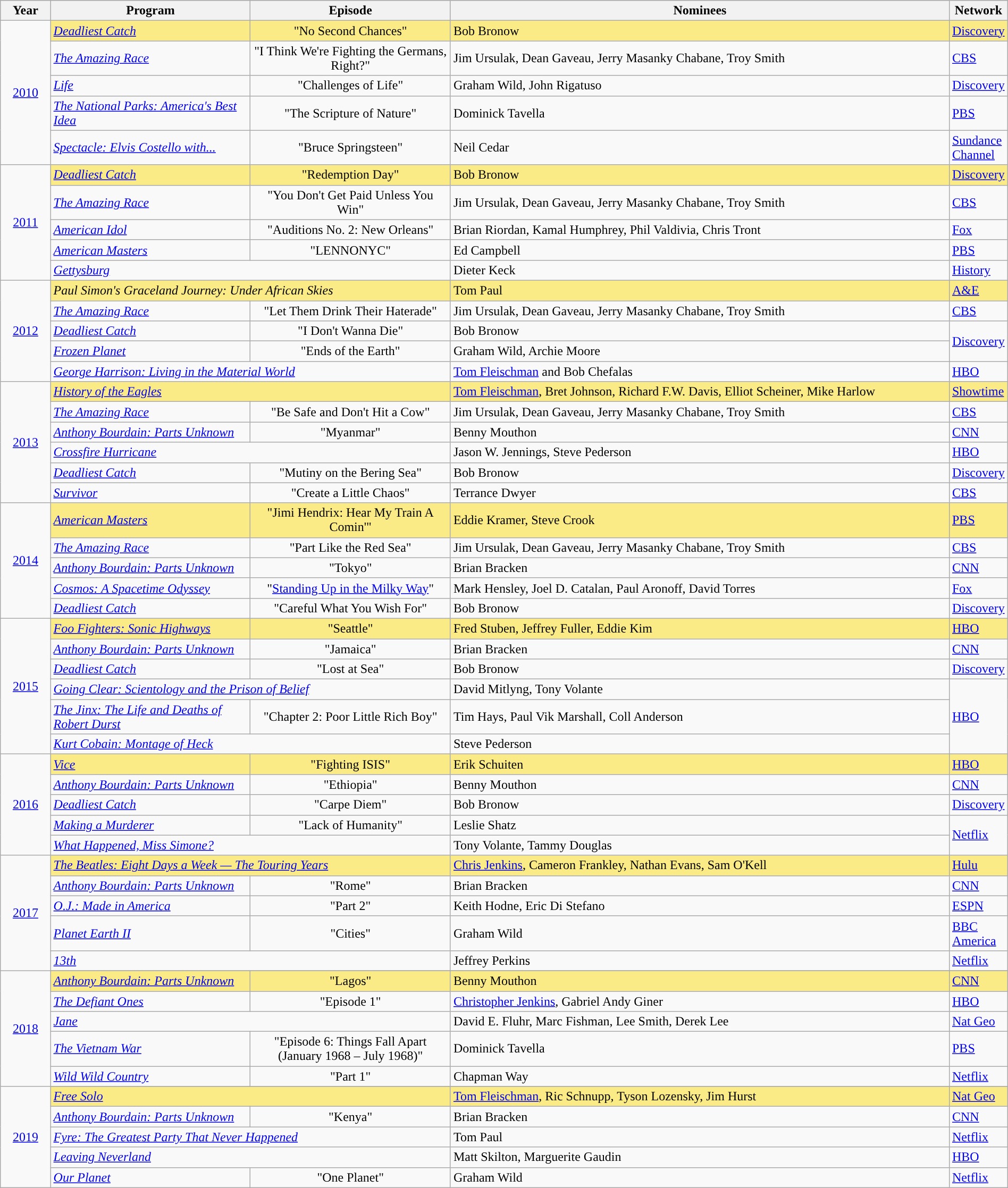<table class="wikitable" style="width:100%">
<tr style="background:#bebebe;">
<th width="5%">Year</th>
<th width="20%">Program</th>
<th width="20%">Episode</th>
<th width="50%">Nominees</th>
<th width="5%">Network</th>
</tr>
<tr>
<td rowspan=5 style="text-align:center;"><a href='#'>2010</a><br></td>
<td style="background:#FAEB86;"><em><a href='#'>Deadliest Catch</a></em></td>
<td style="background:#FAEB86;"  align=center>"No Second Chances"</td>
<td style="background:#FAEB86;">Bob Bronow</td>
<td style="background:#FAEB86;"><a href='#'>Discovery</a></td>
</tr>
<tr>
<td><em><a href='#'>The Amazing Race</a></em></td>
<td align=center>"I Think We're Fighting the Germans, Right?"</td>
<td>Jim Ursulak, Dean Gaveau, Jerry Masanky Chabane, Troy Smith</td>
<td><a href='#'>CBS</a></td>
</tr>
<tr>
<td><em><a href='#'>Life</a></em></td>
<td align=center>"Challenges of Life"</td>
<td>Graham Wild, John Rigatuso</td>
<td><a href='#'>Discovery</a></td>
</tr>
<tr>
<td><em><a href='#'>The National Parks: America's Best Idea</a></em></td>
<td align=center>"The Scripture of Nature"</td>
<td>Dominick Tavella</td>
<td><a href='#'>PBS</a></td>
</tr>
<tr>
<td><em><a href='#'>Spectacle: Elvis Costello with...</a></em></td>
<td align=center>"Bruce Springsteen"</td>
<td>Neil Cedar</td>
<td><a href='#'>Sundance Channel</a></td>
</tr>
<tr>
<td rowspan=5 style="text-align:center;"><a href='#'>2011</a><br></td>
<td style="background:#FAEB86;"><em><a href='#'>Deadliest Catch</a></em></td>
<td style="background:#FAEB86;"  align=center>"Redemption Day"</td>
<td style="background:#FAEB86;">Bob Bronow</td>
<td style="background:#FAEB86;"><a href='#'>Discovery</a></td>
</tr>
<tr>
<td><em><a href='#'>The Amazing Race</a></em></td>
<td align=center>"You Don't Get Paid Unless You Win"</td>
<td>Jim Ursulak, Dean Gaveau, Jerry Masanky Chabane, Troy Smith</td>
<td><a href='#'>CBS</a></td>
</tr>
<tr>
<td><em><a href='#'>American Idol</a></em></td>
<td align=center>"Auditions No. 2: New Orleans"</td>
<td>Brian Riordan, Kamal Humphrey, Phil Valdivia, Chris Tront</td>
<td><a href='#'>Fox</a></td>
</tr>
<tr>
<td><em><a href='#'>American Masters</a></em></td>
<td align=center>"LENNONYC"</td>
<td>Ed Campbell</td>
<td><a href='#'>PBS</a></td>
</tr>
<tr>
<td colspan=2><em><a href='#'>Gettysburg</a></em></td>
<td>Dieter Keck</td>
<td><a href='#'>History</a></td>
</tr>
<tr>
<td rowspan=5 style="text-align:center;"><a href='#'>2012</a><br></td>
<td style="background:#FAEB86;" colspan=2><em>Paul Simon's Graceland Journey: Under African Skies</em></td>
<td style="background:#FAEB86;">Tom Paul</td>
<td style="background:#FAEB86;"><a href='#'>A&E</a></td>
</tr>
<tr>
<td><em><a href='#'>The Amazing Race</a></em></td>
<td align=center>"Let Them Drink Their Haterade"</td>
<td>Jim Ursulak, Dean Gaveau, Jerry Masanky Chabane, Troy Smith</td>
<td><a href='#'>CBS</a></td>
</tr>
<tr>
<td><em><a href='#'>Deadliest Catch</a></em></td>
<td align=center>"I Don't Wanna Die"</td>
<td>Bob Bronow</td>
<td rowspan=2><a href='#'>Discovery</a></td>
</tr>
<tr>
<td><em><a href='#'>Frozen Planet</a></em></td>
<td align=center>"Ends of the Earth"</td>
<td>Graham Wild, Archie Moore</td>
</tr>
<tr>
<td colspan=2><em><a href='#'>George Harrison: Living in the Material World</a></em></td>
<td><a href='#'>Tom Fleischman</a> and Bob Chefalas</td>
<td><a href='#'>HBO</a></td>
</tr>
<tr>
<td rowspan=6 style="text-align:center;"><a href='#'>2013</a><br></td>
<td style="background:#FAEB86;" colspan=2><em><a href='#'>History of the Eagles</a></em></td>
<td style="background:#FAEB86;"><a href='#'>Tom Fleischman</a>, Bret Johnson, Richard F.W. Davis, Elliot Scheiner, Mike Harlow</td>
<td style="background:#FAEB86;"><a href='#'>Showtime</a></td>
</tr>
<tr>
<td><em><a href='#'>The Amazing Race</a></em></td>
<td align=center>"Be Safe and Don't Hit a Cow"</td>
<td>Jim Ursulak, Dean Gaveau, Jerry Masanky Chabane, Troy Smith</td>
<td><a href='#'>CBS</a></td>
</tr>
<tr>
<td><em><a href='#'>Anthony Bourdain: Parts Unknown</a></em></td>
<td align=center>"Myanmar"</td>
<td>Benny Mouthon</td>
<td><a href='#'>CNN</a></td>
</tr>
<tr>
<td colspan=2><em><a href='#'>Crossfire Hurricane</a></em></td>
<td>Jason W. Jennings, Steve Pederson</td>
<td><a href='#'>HBO</a></td>
</tr>
<tr>
<td><em><a href='#'>Deadliest Catch</a></em></td>
<td align=center>"Mutiny on the Bering Sea"</td>
<td>Bob Bronow</td>
<td><a href='#'>Discovery</a></td>
</tr>
<tr>
<td><em><a href='#'>Survivor</a></em></td>
<td align=center>"Create a Little Chaos"</td>
<td>Terrance Dwyer</td>
<td><a href='#'>CBS</a></td>
</tr>
<tr>
<td rowspan=5 style="text-align:center;"><a href='#'>2014</a><br></td>
<td style="background:#FAEB86;"><em><a href='#'>American Masters</a></em></td>
<td style="background:#FAEB86;"  align=center>"Jimi Hendrix: Hear My Train A Comin'"</td>
<td style="background:#FAEB86;">Eddie Kramer, Steve Crook</td>
<td style="background:#FAEB86;"><a href='#'>PBS</a></td>
</tr>
<tr>
<td><em><a href='#'>The Amazing Race</a></em></td>
<td align=center>"Part Like the Red Sea"</td>
<td>Jim Ursulak, Dean Gaveau, Jerry Masanky Chabane, Troy Smith</td>
<td><a href='#'>CBS</a></td>
</tr>
<tr>
<td><em><a href='#'>Anthony Bourdain: Parts Unknown</a></em></td>
<td align=center>"Tokyo"</td>
<td>Brian Bracken</td>
<td><a href='#'>CNN</a></td>
</tr>
<tr>
<td><em><a href='#'>Cosmos: A Spacetime Odyssey</a></em></td>
<td align=center>"<a href='#'>Standing Up in the Milky Way</a>"</td>
<td>Mark Hensley, Joel D. Catalan, Paul Aronoff, David Torres</td>
<td><a href='#'>Fox</a></td>
</tr>
<tr>
<td><em><a href='#'>Deadliest Catch</a></em></td>
<td align=center>"Careful What You Wish For"</td>
<td>Bob Bronow</td>
<td><a href='#'>Discovery</a></td>
</tr>
<tr>
<td rowspan=6 style="text-align:center;"><a href='#'>2015</a><br></td>
<td style="background:#FAEB86;"><em><a href='#'>Foo Fighters: Sonic Highways</a></em></td>
<td style="background:#FAEB86;"  align=center>"Seattle"</td>
<td style="background:#FAEB86;">Fred Stuben, Jeffrey Fuller, Eddie Kim</td>
<td style="background:#FAEB86;"><a href='#'>HBO</a></td>
</tr>
<tr>
<td><em><a href='#'>Anthony Bourdain: Parts Unknown</a></em></td>
<td align=center>"Jamaica"</td>
<td>Brian Bracken</td>
<td><a href='#'>CNN</a></td>
</tr>
<tr>
<td><em><a href='#'>Deadliest Catch</a></em></td>
<td align=center>"Lost at Sea"</td>
<td>Bob Bronow</td>
<td><a href='#'>Discovery</a></td>
</tr>
<tr>
<td colspan=2><em><a href='#'>Going Clear: Scientology and the Prison of Belief</a></em></td>
<td>David Mitlyng, Tony Volante</td>
<td rowspan=3><a href='#'>HBO</a></td>
</tr>
<tr>
<td><em><a href='#'>The Jinx: The Life and Deaths of Robert Durst</a></em></td>
<td align=center>"Chapter 2: Poor Little Rich Boy"</td>
<td>Tim Hays, Paul Vik Marshall, Coll Anderson</td>
</tr>
<tr>
<td colspan=2><em><a href='#'>Kurt Cobain: Montage of Heck</a></em></td>
<td>Steve Pederson</td>
</tr>
<tr>
<td rowspan=5 style="text-align:center;"><a href='#'>2016</a><br></td>
<td style="background:#FAEB86;"><em><a href='#'>Vice</a></em></td>
<td style="background:#FAEB86;"  align=center>"Fighting ISIS"</td>
<td style="background:#FAEB86;">Erik Schuiten</td>
<td style="background:#FAEB86;"><a href='#'>HBO</a></td>
</tr>
<tr>
<td><em><a href='#'>Anthony Bourdain: Parts Unknown</a></em></td>
<td align=center>"Ethiopia"</td>
<td>Benny Mouthon</td>
<td><a href='#'>CNN</a></td>
</tr>
<tr>
<td><em><a href='#'>Deadliest Catch</a></em></td>
<td align=center>"Carpe Diem"</td>
<td>Bob Bronow</td>
<td><a href='#'>Discovery</a></td>
</tr>
<tr>
<td><em><a href='#'>Making a Murderer</a></em></td>
<td align=center>"Lack of Humanity"</td>
<td>Leslie Shatz</td>
<td rowspan=2><a href='#'>Netflix</a></td>
</tr>
<tr>
<td colspan=2><em><a href='#'>What Happened, Miss Simone?</a></em></td>
<td>Tony Volante, Tammy Douglas</td>
</tr>
<tr>
<td rowspan=5 style="text-align:center;"><a href='#'>2017</a><br></td>
<td style="background:#FAEB86;" colspan=2><em><a href='#'>The Beatles: Eight Days a Week — The Touring Years</a></em></td>
<td style="background:#FAEB86;"><a href='#'>Chris Jenkins</a>, Cameron Frankley, Nathan Evans, Sam O'Kell</td>
<td style="background:#FAEB86;"><a href='#'>Hulu</a></td>
</tr>
<tr>
<td><em><a href='#'>Anthony Bourdain: Parts Unknown</a></em></td>
<td align=center>"Rome"</td>
<td>Brian Bracken</td>
<td><a href='#'>CNN</a></td>
</tr>
<tr>
<td><em><a href='#'>O.J.: Made in America</a></em></td>
<td align=center>"Part 2"</td>
<td>Keith Hodne, Eric Di Stefano</td>
<td><a href='#'>ESPN</a></td>
</tr>
<tr>
<td><em><a href='#'>Planet Earth II</a></em></td>
<td align=center>"Cities"</td>
<td>Graham Wild</td>
<td><a href='#'>BBC America</a></td>
</tr>
<tr>
<td colspan=2><em><a href='#'>13th</a></em></td>
<td>Jeffrey Perkins</td>
<td><a href='#'>Netflix</a></td>
</tr>
<tr>
<td rowspan=6 style="text-align:center;"><a href='#'>2018</a><br></td>
</tr>
<tr style="background:#FAEB86;">
<td><em><a href='#'>Anthony Bourdain: Parts Unknown</a></em></td>
<td align=center>"Lagos"</td>
<td>Benny Mouthon</td>
<td><a href='#'>CNN</a></td>
</tr>
<tr>
<td><em><a href='#'>The Defiant Ones</a></em></td>
<td align=center>"Episode 1"</td>
<td><a href='#'>Christopher Jenkins</a>, Gabriel Andy Giner</td>
<td><a href='#'>HBO</a></td>
</tr>
<tr>
<td colspan=2><em><a href='#'>Jane</a></em></td>
<td>David E. Fluhr, Marc Fishman, Lee Smith, Derek Lee</td>
<td><a href='#'>Nat Geo</a></td>
</tr>
<tr>
<td><em><a href='#'>The Vietnam War</a></em></td>
<td align=center>"Episode 6: Things Fall Apart (January 1968 – July 1968)"</td>
<td>Dominick Tavella</td>
<td><a href='#'>PBS</a></td>
</tr>
<tr>
<td><em><a href='#'>Wild Wild Country</a></em></td>
<td align=center>"Part 1"</td>
<td>Chapman Way</td>
<td><a href='#'>Netflix</a></td>
</tr>
<tr>
<td rowspan=6 style="text-align:center;"><a href='#'>2019</a><br></td>
</tr>
<tr style="background:#FAEB86;">
<td colspan="2"><em><a href='#'>Free Solo</a></em></td>
<td><a href='#'>Tom Fleischman</a>, Ric Schnupp, Tyson Lozensky, Jim Hurst</td>
<td><a href='#'>Nat Geo</a></td>
</tr>
<tr>
<td><em><a href='#'>Anthony Bourdain: Parts Unknown</a></em></td>
<td align=center>"Kenya"</td>
<td>Brian Bracken</td>
<td><a href='#'>CNN</a></td>
</tr>
<tr>
<td colspan="2"><em><a href='#'>Fyre: The Greatest Party That Never Happened</a></em></td>
<td>Tom Paul</td>
<td><a href='#'>Netflix</a></td>
</tr>
<tr>
<td colspan="2"><em><a href='#'>Leaving Neverland</a></em></td>
<td>Matt Skilton, Marguerite Gaudin</td>
<td><a href='#'>HBO</a></td>
</tr>
<tr>
<td><em><a href='#'>Our Planet</a></em></td>
<td align=center>"One Planet"</td>
<td>Graham Wild</td>
<td><a href='#'>Netflix</a></td>
</tr>
</table>
